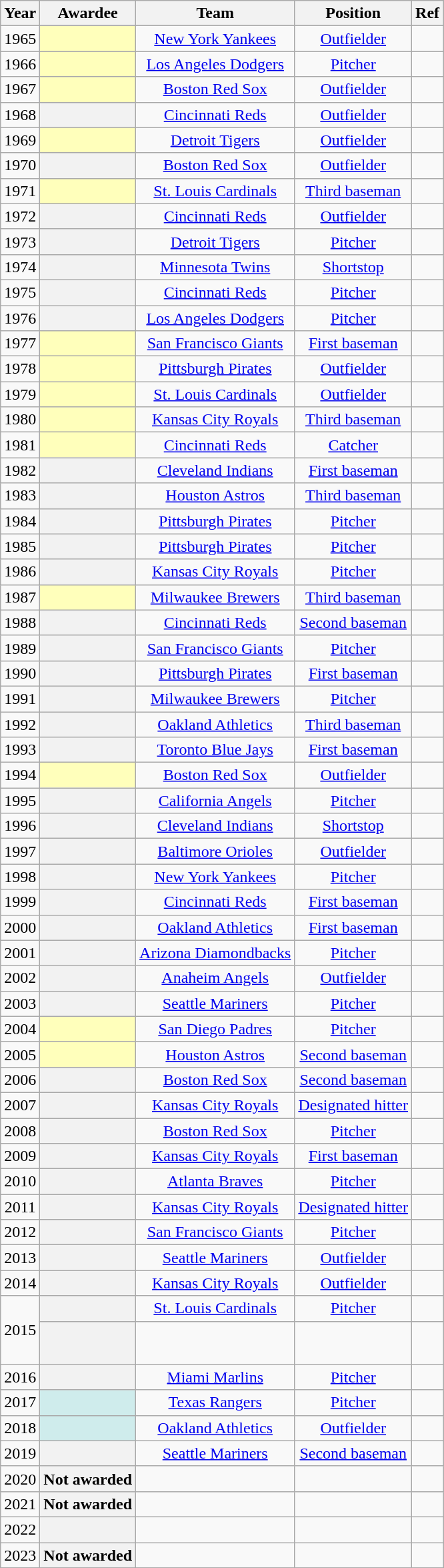<table class="wikitable sortable plainrowheaders" style="text-align:center">
<tr>
<th scope="col">Year<br></th>
<th scope="col">Awardee</th>
<th scope="col">Team</th>
<th scope="col">Position</th>
<th scope="col" class=unsortable>Ref</th>
</tr>
<tr>
<td>1965</td>
<th scope="row" style="background:#ffb; text-align:center"></th>
<td><a href='#'>New York Yankees</a></td>
<td><a href='#'>Outfielder</a></td>
<td></td>
</tr>
<tr>
<td>1966</td>
<th scope="row" style="background:#ffb; text-align:center"></th>
<td><a href='#'>Los Angeles Dodgers</a></td>
<td><a href='#'>Pitcher</a></td>
<td></td>
</tr>
<tr>
<td>1967</td>
<th scope="row" style="background:#ffb; text-align:center"></th>
<td><a href='#'>Boston Red Sox</a></td>
<td><a href='#'>Outfielder</a></td>
<td></td>
</tr>
<tr>
<td>1968</td>
<th scope="row" style="text-align:center"></th>
<td><a href='#'>Cincinnati Reds</a></td>
<td><a href='#'>Outfielder</a></td>
<td></td>
</tr>
<tr>
<td>1969</td>
<th scope="row" style="background:#ffb; text-align:center"></th>
<td><a href='#'>Detroit Tigers</a></td>
<td><a href='#'>Outfielder</a></td>
<td></td>
</tr>
<tr>
<td>1970</td>
<th scope="row" style="text-align:center"></th>
<td><a href='#'>Boston Red Sox</a></td>
<td><a href='#'>Outfielder</a></td>
<td></td>
</tr>
<tr>
<td>1971</td>
<th scope="row" style="background:#ffb; text-align:center"></th>
<td><a href='#'>St. Louis Cardinals</a></td>
<td><a href='#'>Third baseman</a></td>
<td></td>
</tr>
<tr>
<td>1972</td>
<th scope="row" style="text-align:center"></th>
<td><a href='#'>Cincinnati Reds</a></td>
<td><a href='#'>Outfielder</a></td>
<td></td>
</tr>
<tr>
<td>1973</td>
<th scope="row" style="text-align:center"></th>
<td><a href='#'>Detroit Tigers</a></td>
<td><a href='#'>Pitcher</a></td>
<td></td>
</tr>
<tr>
<td>1974</td>
<th scope="row" style="text-align:center"></th>
<td><a href='#'>Minnesota Twins</a></td>
<td><a href='#'>Shortstop</a></td>
<td></td>
</tr>
<tr>
<td>1975</td>
<th scope="row" style="text-align:center"></th>
<td><a href='#'>Cincinnati Reds</a></td>
<td><a href='#'>Pitcher</a></td>
<td></td>
</tr>
<tr>
<td>1976</td>
<th scope="row" style="text-align:center"></th>
<td><a href='#'>Los Angeles Dodgers</a></td>
<td><a href='#'>Pitcher</a></td>
<td></td>
</tr>
<tr>
<td>1977</td>
<th scope="row" style="background:#ffb; text-align:center"></th>
<td><a href='#'>San Francisco Giants</a></td>
<td><a href='#'>First baseman</a></td>
<td></td>
</tr>
<tr>
<td>1978</td>
<th scope="row" style="background:#ffb; text-align:center"></th>
<td><a href='#'>Pittsburgh Pirates</a></td>
<td><a href='#'>Outfielder</a></td>
<td></td>
</tr>
<tr>
<td>1979</td>
<th scope="row" style="background:#ffb; text-align:center"></th>
<td><a href='#'>St. Louis Cardinals</a></td>
<td><a href='#'>Outfielder</a></td>
<td></td>
</tr>
<tr>
<td>1980</td>
<th scope="row" style="background:#ffb; text-align:center"></th>
<td><a href='#'>Kansas City Royals</a></td>
<td><a href='#'>Third baseman</a></td>
<td></td>
</tr>
<tr>
<td>1981</td>
<th scope="row" style="background:#ffb; text-align:center"></th>
<td><a href='#'>Cincinnati Reds</a></td>
<td><a href='#'>Catcher</a></td>
<td></td>
</tr>
<tr>
<td>1982</td>
<th scope="row" style="text-align:center"></th>
<td><a href='#'>Cleveland Indians</a></td>
<td><a href='#'>First baseman</a></td>
<td></td>
</tr>
<tr>
<td>1983</td>
<th scope="row" style="text-align:center"></th>
<td><a href='#'>Houston Astros</a></td>
<td><a href='#'>Third baseman</a></td>
<td></td>
</tr>
<tr>
<td>1984</td>
<th scope="row" style="text-align:center"></th>
<td><a href='#'>Pittsburgh Pirates</a></td>
<td><a href='#'>Pitcher</a></td>
<td></td>
</tr>
<tr>
<td>1985</td>
<th scope="row" style="text-align:center"></th>
<td><a href='#'>Pittsburgh Pirates</a></td>
<td><a href='#'>Pitcher</a></td>
<td></td>
</tr>
<tr>
<td>1986</td>
<th scope="row" style="text-align:center"></th>
<td><a href='#'>Kansas City Royals</a></td>
<td><a href='#'>Pitcher</a></td>
<td></td>
</tr>
<tr>
<td>1987</td>
<th scope="row" style="background:#ffb; text-align:center"></th>
<td><a href='#'>Milwaukee Brewers</a></td>
<td><a href='#'>Third baseman</a></td>
<td></td>
</tr>
<tr>
<td>1988</td>
<th scope="row" style="text-align:center"></th>
<td><a href='#'>Cincinnati Reds</a></td>
<td><a href='#'>Second baseman</a></td>
<td></td>
</tr>
<tr>
<td>1989</td>
<th scope="row" style="text-align:center"></th>
<td><a href='#'>San Francisco Giants</a></td>
<td><a href='#'>Pitcher</a></td>
<td></td>
</tr>
<tr>
<td>1990</td>
<th scope="row" style="text-align:center"></th>
<td><a href='#'>Pittsburgh Pirates</a></td>
<td><a href='#'>First baseman</a></td>
<td></td>
</tr>
<tr>
<td>1991</td>
<th scope="row" style="text-align:center"></th>
<td><a href='#'>Milwaukee Brewers</a></td>
<td><a href='#'>Pitcher</a></td>
<td></td>
</tr>
<tr>
<td>1992</td>
<th scope="row" style="text-align:center"></th>
<td><a href='#'>Oakland Athletics</a></td>
<td><a href='#'>Third baseman</a></td>
<td></td>
</tr>
<tr>
<td>1993</td>
<th scope="row" style="text-align:center"></th>
<td><a href='#'>Toronto Blue Jays</a></td>
<td><a href='#'>First baseman</a></td>
<td></td>
</tr>
<tr>
<td>1994</td>
<th scope="row" style="background:#ffb; text-align:center"></th>
<td><a href='#'>Boston Red Sox</a></td>
<td><a href='#'>Outfielder</a></td>
<td></td>
</tr>
<tr>
<td>1995</td>
<th scope="row" style="text-align:center"></th>
<td><a href='#'>California Angels</a></td>
<td><a href='#'>Pitcher</a></td>
<td></td>
</tr>
<tr>
<td>1996</td>
<th scope="row" style="text-align:center"></th>
<td><a href='#'>Cleveland Indians</a></td>
<td><a href='#'>Shortstop</a></td>
<td></td>
</tr>
<tr>
<td>1997</td>
<th scope="row" style="text-align:center"></th>
<td><a href='#'>Baltimore Orioles</a></td>
<td><a href='#'>Outfielder</a></td>
<td></td>
</tr>
<tr>
<td>1998</td>
<th scope="row" style="text-align:center"></th>
<td><a href='#'>New York Yankees</a></td>
<td><a href='#'>Pitcher</a></td>
<td></td>
</tr>
<tr>
<td>1999</td>
<th scope="row" style="text-align:center"></th>
<td><a href='#'>Cincinnati Reds</a></td>
<td><a href='#'>First baseman</a></td>
<td></td>
</tr>
<tr>
<td>2000</td>
<th scope="row" style="text-align:center"></th>
<td><a href='#'>Oakland Athletics</a></td>
<td><a href='#'>First baseman</a></td>
<td></td>
</tr>
<tr>
<td>2001</td>
<th scope="row" style="text-align:center"></th>
<td><a href='#'>Arizona Diamondbacks</a></td>
<td><a href='#'>Pitcher</a></td>
<td></td>
</tr>
<tr>
<td>2002</td>
<th scope="row" style="text-align:center"></th>
<td><a href='#'>Anaheim Angels</a></td>
<td><a href='#'>Outfielder</a></td>
<td></td>
</tr>
<tr>
<td>2003</td>
<th scope="row" style="text-align:center"></th>
<td><a href='#'>Seattle Mariners</a></td>
<td><a href='#'>Pitcher</a></td>
<td></td>
</tr>
<tr>
<td>2004</td>
<th scope="row" style="background:#ffb; text-align:center"></th>
<td><a href='#'>San Diego Padres</a></td>
<td><a href='#'>Pitcher</a></td>
<td></td>
</tr>
<tr>
<td>2005</td>
<th scope="row" style="background:#ffb; text-align:center"></th>
<td><a href='#'>Houston Astros</a></td>
<td><a href='#'>Second baseman</a></td>
<td></td>
</tr>
<tr>
<td>2006</td>
<th scope="row" style="text-align:center"></th>
<td><a href='#'>Boston Red Sox</a></td>
<td><a href='#'>Second baseman</a></td>
<td></td>
</tr>
<tr>
<td>2007</td>
<th scope="row" style="text-align:center"></th>
<td><a href='#'>Kansas City Royals</a></td>
<td><a href='#'>Designated hitter</a></td>
<td></td>
</tr>
<tr>
<td>2008</td>
<th scope="row" style="text-align:center"></th>
<td><a href='#'>Boston Red Sox</a></td>
<td><a href='#'>Pitcher</a></td>
<td></td>
</tr>
<tr>
<td>2009</td>
<th scope="row" style="text-align:center"></th>
<td><a href='#'>Kansas City Royals</a></td>
<td><a href='#'>First baseman</a></td>
<td></td>
</tr>
<tr>
<td>2010</td>
<th scope="row" style="text-align:center"></th>
<td><a href='#'>Atlanta Braves</a></td>
<td><a href='#'>Pitcher</a></td>
<td></td>
</tr>
<tr>
<td>2011</td>
<th scope="row" style="text-align:center"></th>
<td><a href='#'>Kansas City Royals</a></td>
<td><a href='#'>Designated hitter</a></td>
<td></td>
</tr>
<tr>
<td>2012</td>
<th scope="row" style="text-align:center"></th>
<td><a href='#'>San Francisco Giants</a></td>
<td><a href='#'>Pitcher</a></td>
<td></td>
</tr>
<tr>
<td>2013</td>
<th scope="row" style="text-align:center"></th>
<td><a href='#'>Seattle Mariners</a></td>
<td><a href='#'>Outfielder</a></td>
<td></td>
</tr>
<tr>
<td>2014</td>
<th scope="row" style="text-align:center"></th>
<td><a href='#'>Kansas City Royals</a></td>
<td><a href='#'>Outfielder</a></td>
<td></td>
</tr>
<tr>
<td rowspan="2">2015</td>
<th scope="row" style="text-align:center"></th>
<td><a href='#'>St. Louis Cardinals</a></td>
<td><a href='#'>Pitcher</a></td>
<td></td>
</tr>
<tr>
<th scope="row" style="text-align:center"><br><br></th>
<td></td>
<td></td>
<td><br></td>
</tr>
<tr>
<td>2016</td>
<th scope="row" style="text-align:center"></th>
<td><a href='#'>Miami Marlins</a></td>
<td><a href='#'>Pitcher</a></td>
<td></td>
</tr>
<tr>
<td>2017</td>
<th scope="row" style="background:#cfecec; text-align:center"></th>
<td><a href='#'>Texas Rangers</a></td>
<td><a href='#'>Pitcher</a></td>
<td></td>
</tr>
<tr>
<td>2018</td>
<th scope="row" style="background:#cfecec; text-align:center"></th>
<td><a href='#'>Oakland Athletics</a></td>
<td><a href='#'>Outfielder</a></td>
<td></td>
</tr>
<tr>
<td>2019</td>
<th scope="row" style="text-align:center"></th>
<td><a href='#'>Seattle Mariners</a></td>
<td><a href='#'>Second baseman</a></td>
<td></td>
</tr>
<tr>
<td>2020</td>
<th scope="row" style="text-align:center">Not awarded</th>
<td></td>
<td></td>
<td></td>
</tr>
<tr>
<td>2021</td>
<th scope="row" style="text-align:center">Not awarded</th>
<td></td>
<td></td>
<td></td>
</tr>
<tr>
<td>2022</td>
<th scope="row" style="text-align:center"><br></th>
<td></td>
<td></td>
<td></td>
</tr>
<tr>
<td>2023</td>
<th scope="row" style="text-align:center">Not awarded</th>
<td></td>
<td></td>
<td></td>
</tr>
<tr>
</tr>
</table>
